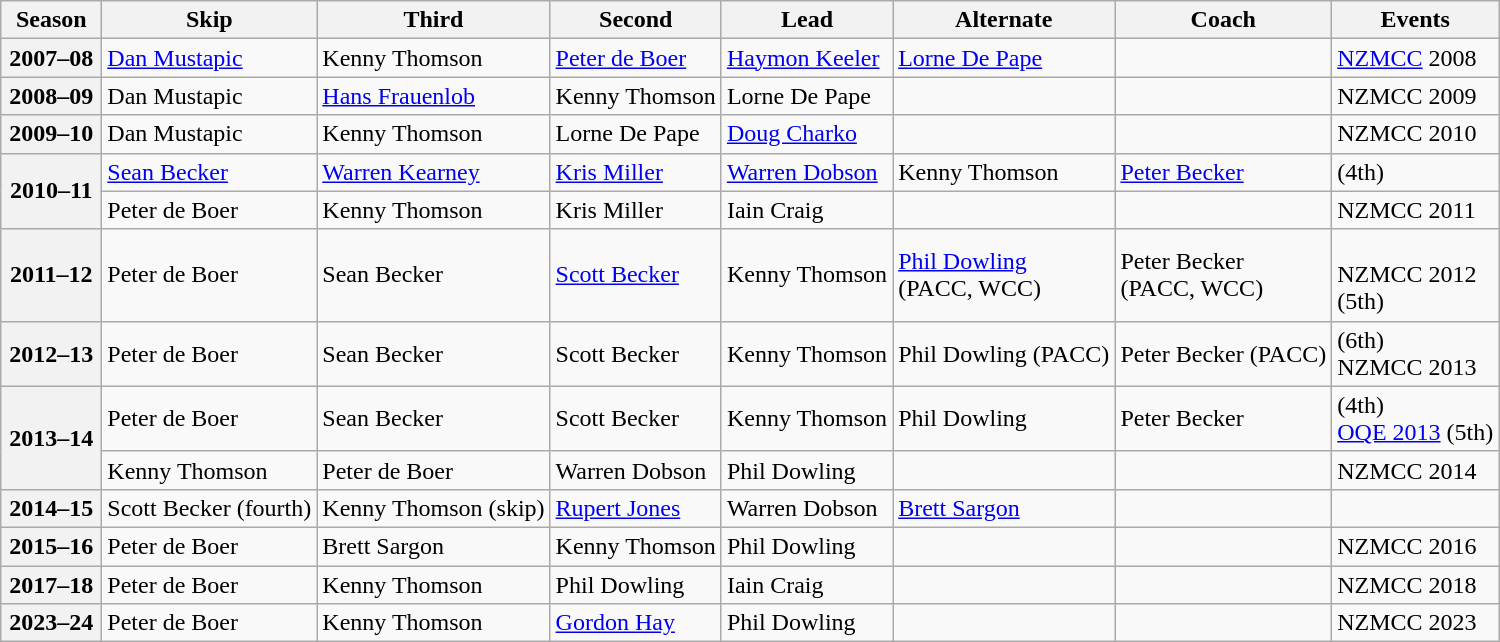<table class="wikitable">
<tr>
<th scope="col" width=60>Season</th>
<th scope="col">Skip</th>
<th scope="col">Third</th>
<th scope="col">Second</th>
<th scope="col">Lead</th>
<th scope="col">Alternate</th>
<th scope="col">Coach</th>
<th scope="col">Events</th>
</tr>
<tr>
<th scope="row">2007–08</th>
<td><a href='#'>Dan Mustapic</a></td>
<td>Kenny Thomson</td>
<td><a href='#'>Peter de Boer</a></td>
<td><a href='#'>Haymon Keeler</a></td>
<td><a href='#'>Lorne De Pape</a></td>
<td></td>
<td><a href='#'>NZMCC</a> 2008 </td>
</tr>
<tr>
<th scope="row">2008–09</th>
<td>Dan Mustapic</td>
<td><a href='#'>Hans Frauenlob</a></td>
<td>Kenny Thomson</td>
<td>Lorne De Pape</td>
<td></td>
<td></td>
<td>NZMCC 2009 </td>
</tr>
<tr>
<th scope="row">2009–10</th>
<td>Dan Mustapic</td>
<td>Kenny Thomson</td>
<td>Lorne De Pape</td>
<td><a href='#'>Doug Charko</a></td>
<td></td>
<td></td>
<td>NZMCC 2010 </td>
</tr>
<tr>
<th scope="row" rowspan=2>2010–11</th>
<td><a href='#'>Sean Becker</a></td>
<td><a href='#'>Warren Kearney</a></td>
<td><a href='#'>Kris Miller</a></td>
<td><a href='#'>Warren Dobson</a></td>
<td>Kenny Thomson</td>
<td><a href='#'>Peter Becker</a></td>
<td> (4th)</td>
</tr>
<tr>
<td>Peter de Boer</td>
<td>Kenny Thomson</td>
<td>Kris Miller</td>
<td>Iain Craig</td>
<td></td>
<td></td>
<td>NZMCC 2011 </td>
</tr>
<tr>
<th scope="row">2011–12</th>
<td>Peter de Boer</td>
<td>Sean Becker</td>
<td><a href='#'>Scott Becker</a></td>
<td>Kenny Thomson</td>
<td><a href='#'>Phil Dowling</a><br>(PACC, WCC)</td>
<td>Peter Becker<br>(PACC, WCC)</td>
<td> <br>NZMCC 2012 <br> (5th)</td>
</tr>
<tr>
<th scope="row">2012–13</th>
<td>Peter de Boer</td>
<td>Sean Becker</td>
<td>Scott Becker</td>
<td>Kenny Thomson</td>
<td>Phil Dowling (PACC)</td>
<td>Peter Becker (PACC)</td>
<td> (6th)<br>NZMCC 2013 </td>
</tr>
<tr>
<th scope="row" rowspan=2>2013–14</th>
<td>Peter de Boer</td>
<td>Sean Becker</td>
<td>Scott Becker</td>
<td>Kenny Thomson</td>
<td>Phil Dowling</td>
<td>Peter Becker</td>
<td> (4th)<br><a href='#'>OQE 2013</a> (5th)</td>
</tr>
<tr>
<td>Kenny Thomson</td>
<td>Peter de Boer</td>
<td>Warren Dobson</td>
<td>Phil Dowling</td>
<td></td>
<td></td>
<td>NZMCC 2014 </td>
</tr>
<tr>
<th scope="row">2014–15</th>
<td>Scott Becker (fourth)</td>
<td>Kenny Thomson (skip)</td>
<td><a href='#'>Rupert Jones</a></td>
<td>Warren Dobson</td>
<td><a href='#'>Brett Sargon</a></td>
<td></td>
<td></td>
</tr>
<tr>
<th scope="row">2015–16</th>
<td>Peter de Boer</td>
<td>Brett Sargon</td>
<td>Kenny Thomson</td>
<td>Phil Dowling</td>
<td></td>
<td></td>
<td>NZMCC 2016 </td>
</tr>
<tr>
<th scope="row">2017–18</th>
<td>Peter de Boer</td>
<td>Kenny Thomson</td>
<td>Phil Dowling</td>
<td>Iain Craig</td>
<td></td>
<td></td>
<td>NZMCC 2018 </td>
</tr>
<tr>
<th scope="row">2023–24</th>
<td>Peter de Boer</td>
<td>Kenny Thomson</td>
<td><a href='#'>Gordon Hay</a></td>
<td>Phil Dowling</td>
<td></td>
<td></td>
<td>NZMCC 2023 </td>
</tr>
</table>
